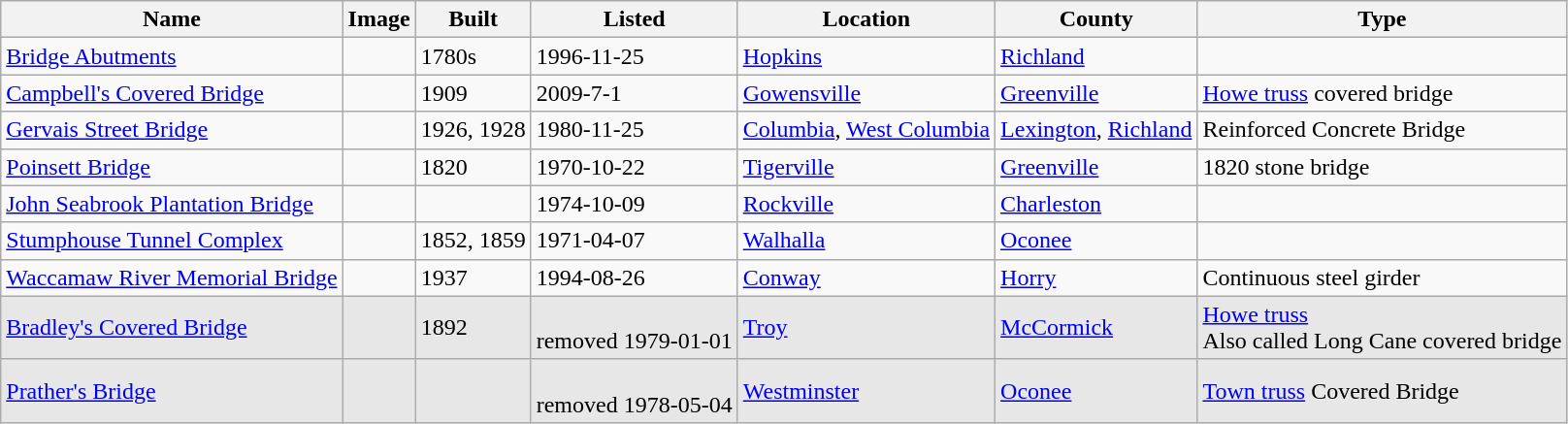<table class="wikitable sortable">
<tr>
<th>Name</th>
<th>Image</th>
<th>Built</th>
<th>Listed</th>
<th>Location</th>
<th>County</th>
<th>Type<br></th>
</tr>
<tr>
<td><a href='#'>Bridge Abutments</a></td>
<td></td>
<td>1780s</td>
<td>1996-11-25</td>
<td><a href='#'>Hopkins</a></td>
<td><a href='#'>Richland</a></td>
<td></td>
</tr>
<tr>
<td><a href='#'>Campbell's Covered Bridge</a></td>
<td></td>
<td>1909</td>
<td>2009-7-1</td>
<td><a href='#'>Gowensville</a><br><small></small></td>
<td><a href='#'>Greenville</a></td>
<td><a href='#'>Howe truss</a> covered bridge</td>
</tr>
<tr>
<td><a href='#'>Gervais Street Bridge</a></td>
<td></td>
<td>1926, 1928</td>
<td>1980-11-25</td>
<td><a href='#'>Columbia</a>, <a href='#'>West Columbia</a><br><small></small></td>
<td><a href='#'>Lexington</a>, <a href='#'>Richland</a></td>
<td>Reinforced Concrete Bridge<br></td>
</tr>
<tr>
<td><a href='#'>Poinsett Bridge</a></td>
<td></td>
<td>1820</td>
<td>1970-10-22</td>
<td><a href='#'>Tigerville</a><br><small></small></td>
<td><a href='#'>Greenville</a></td>
<td>1820 stone bridge</td>
</tr>
<tr>
<td><a href='#'>John Seabrook Plantation Bridge</a></td>
<td></td>
<td></td>
<td>1974-10-09</td>
<td><a href='#'>Rockville</a><br><small></small></td>
<td><a href='#'>Charleston</a></td>
<td></td>
</tr>
<tr>
<td><a href='#'>Stumphouse Tunnel Complex</a></td>
<td></td>
<td>1852, 1859</td>
<td>1971-04-07</td>
<td><a href='#'>Walhalla</a></td>
<td><a href='#'>Oconee</a></td>
<td></td>
</tr>
<tr>
<td><a href='#'>Waccamaw River Memorial Bridge</a></td>
<td></td>
<td>1937</td>
<td>1994-08-26</td>
<td><a href='#'>Conway</a><br><small></small></td>
<td><a href='#'>Horry</a></td>
<td>Continuous steel girder</td>
</tr>
<tr bgcolor=e7e7e7>
<td><a href='#'>Bradley's Covered Bridge</a></td>
<td></td>
<td>1892</td>
<td><br>removed 1979-01-01</td>
<td><a href='#'>Troy</a></td>
<td><a href='#'>McCormick</a></td>
<td><a href='#'>Howe truss</a><br>Also called Long Cane covered bridge</td>
</tr>
<tr bgcolor=e7e7e7>
<td><a href='#'>Prather's Bridge</a></td>
<td></td>
<td></td>
<td><br>removed 1978-05-04</td>
<td><a href='#'>Westminster</a></td>
<td><a href='#'>Oconee</a></td>
<td><a href='#'>Town truss</a> Covered Bridge</td>
</tr>
</table>
